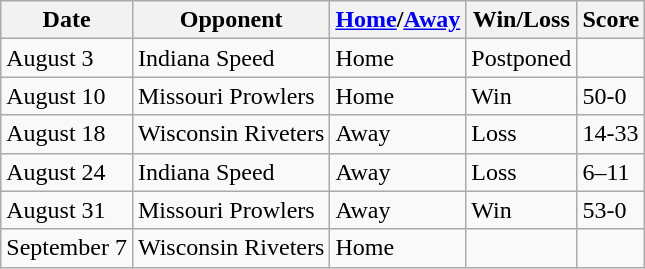<table class="wikitable">
<tr>
<th>Date</th>
<th>Opponent</th>
<th><a href='#'>Home</a>/<a href='#'>Away</a></th>
<th>Win/Loss</th>
<th>Score</th>
</tr>
<tr>
<td>August 3</td>
<td>Indiana Speed</td>
<td>Home</td>
<td>Postponed</td>
<td></td>
</tr>
<tr>
<td>August 10</td>
<td>Missouri Prowlers</td>
<td>Home</td>
<td>Win</td>
<td>50-0</td>
</tr>
<tr>
<td>August 18</td>
<td>Wisconsin Riveters</td>
<td>Away</td>
<td>Loss</td>
<td>14-33</td>
</tr>
<tr>
<td>August 24</td>
<td>Indiana Speed</td>
<td>Away</td>
<td>Loss</td>
<td>6–11</td>
</tr>
<tr>
<td>August 31</td>
<td>Missouri Prowlers</td>
<td>Away</td>
<td>Win</td>
<td>53-0</td>
</tr>
<tr>
<td>September 7</td>
<td>Wisconsin Riveters</td>
<td>Home</td>
<td></td>
<td></td>
</tr>
</table>
